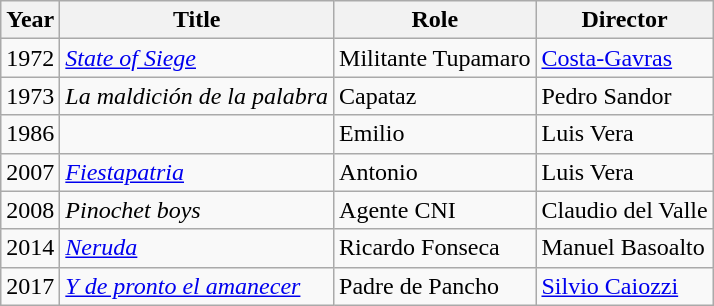<table class="wikitable">
<tr>
<th>Year</th>
<th>Title</th>
<th>Role</th>
<th>Director</th>
</tr>
<tr>
<td>1972</td>
<td><em><a href='#'>State of Siege</a></em></td>
<td>Militante Tupamaro</td>
<td><a href='#'>Costa-Gavras</a></td>
</tr>
<tr>
<td>1973</td>
<td><em>La maldición de la palabra</em></td>
<td>Capataz</td>
<td>Pedro Sandor</td>
</tr>
<tr>
<td>1986</td>
<td><em></em></td>
<td>Emilio</td>
<td>Luis Vera</td>
</tr>
<tr>
<td>2007</td>
<td><em><a href='#'>Fiestapatria</a></em></td>
<td>Antonio</td>
<td>Luis Vera</td>
</tr>
<tr>
<td>2008</td>
<td><em>Pinochet boys</em></td>
<td>Agente CNI</td>
<td>Claudio del Valle</td>
</tr>
<tr>
<td>2014</td>
<td><em><a href='#'>Neruda</a></em></td>
<td>Ricardo Fonseca</td>
<td>Manuel Basoalto</td>
</tr>
<tr>
<td>2017</td>
<td><em><a href='#'>Y de pronto el amanecer</a></em></td>
<td>Padre de Pancho</td>
<td><a href='#'>Silvio Caiozzi</a></td>
</tr>
</table>
